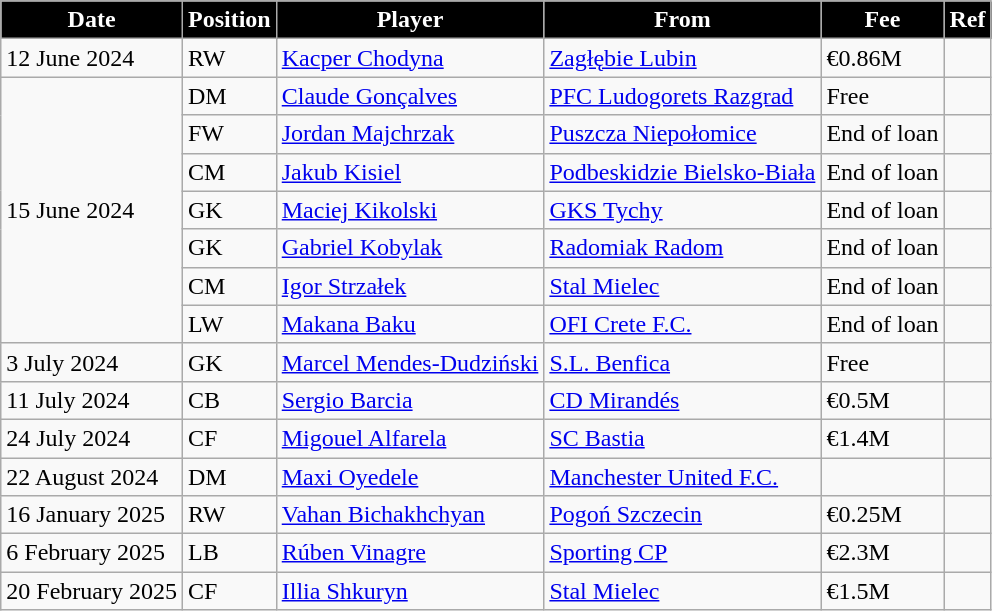<table class="wikitable plainrowheaders sortable">
<tr>
<th style="background:#000000; color:#FFFFFF;">Date</th>
<th style="background:#000000; color:#FFFFFF;">Position</th>
<th style="background:#000000; color:#FFFFFF;">Player</th>
<th style="background:#000000; color:#FFFFFF;">From</th>
<th style="background:#000000; color:#FFFFFF;">Fee</th>
<th style="background:#000000; color:#FFFFFF;">Ref</th>
</tr>
<tr>
<td>12 June 2024</td>
<td>RW</td>
<td> <a href='#'>Kacper Chodyna</a></td>
<td> <a href='#'>Zagłębie Lubin</a></td>
<td>€0.86M</td>
<td></td>
</tr>
<tr>
<td rowspan="7">15 June 2024</td>
<td>DM</td>
<td> <a href='#'>Claude Gonçalves</a></td>
<td><a href='#'>PFC Ludogorets Razgrad</a></td>
<td>Free</td>
<td></td>
</tr>
<tr>
<td>FW</td>
<td> <a href='#'>Jordan Majchrzak</a></td>
<td> <a href='#'>Puszcza Niepołomice</a></td>
<td>End of loan</td>
<td></td>
</tr>
<tr>
<td>CM</td>
<td> <a href='#'>Jakub Kisiel</a></td>
<td> <a href='#'>Podbeskidzie Bielsko-Biała</a></td>
<td>End of loan</td>
<td></td>
</tr>
<tr>
<td>GK</td>
<td> <a href='#'>Maciej Kikolski</a></td>
<td> <a href='#'>GKS Tychy</a></td>
<td>End of loan</td>
<td></td>
</tr>
<tr>
<td>GK</td>
<td> <a href='#'>Gabriel Kobylak</a></td>
<td> <a href='#'>Radomiak Radom</a></td>
<td>End of loan</td>
<td></td>
</tr>
<tr>
<td>CM</td>
<td> <a href='#'>Igor Strzałek</a></td>
<td> <a href='#'>Stal Mielec</a></td>
<td>End of loan</td>
<td></td>
</tr>
<tr>
<td>LW</td>
<td> <a href='#'>Makana Baku</a></td>
<td> <a href='#'>OFI Crete F.C.</a></td>
<td>End of loan</td>
<td></td>
</tr>
<tr>
<td>3 July 2024</td>
<td>GK</td>
<td> <a href='#'>Marcel Mendes-Dudziński</a></td>
<td> <a href='#'>S.L. Benfica</a></td>
<td>Free</td>
<td></td>
</tr>
<tr>
<td>11 July 2024</td>
<td>CB</td>
<td> <a href='#'>Sergio Barcia</a></td>
<td> <a href='#'>CD Mirandés</a></td>
<td>€0.5M</td>
<td></td>
</tr>
<tr>
<td>24 July 2024</td>
<td>CF</td>
<td> <a href='#'>Migouel Alfarela</a></td>
<td> <a href='#'>SC Bastia</a></td>
<td>€1.4M</td>
<td></td>
</tr>
<tr>
<td>22 August 2024</td>
<td>DM</td>
<td> <a href='#'>Maxi Oyedele</a></td>
<td> <a href='#'>Manchester United F.C.</a></td>
<td></td>
<td></td>
</tr>
<tr>
<td>16 January 2025</td>
<td>RW</td>
<td> <a href='#'>Vahan Bichakhchyan</a></td>
<td> <a href='#'>Pogoń Szczecin</a></td>
<td>€0.25M</td>
<td></td>
</tr>
<tr>
<td>6 February 2025</td>
<td>LB</td>
<td> <a href='#'>Rúben Vinagre</a></td>
<td><a href='#'>Sporting CP</a></td>
<td>€2.3M</td>
<td></td>
</tr>
<tr>
<td>20 February 2025</td>
<td>CF</td>
<td> <a href='#'>Illia Shkuryn</a></td>
<td> <a href='#'>Stal Mielec</a></td>
<td>€1.5M</td>
<td></td>
</tr>
</table>
